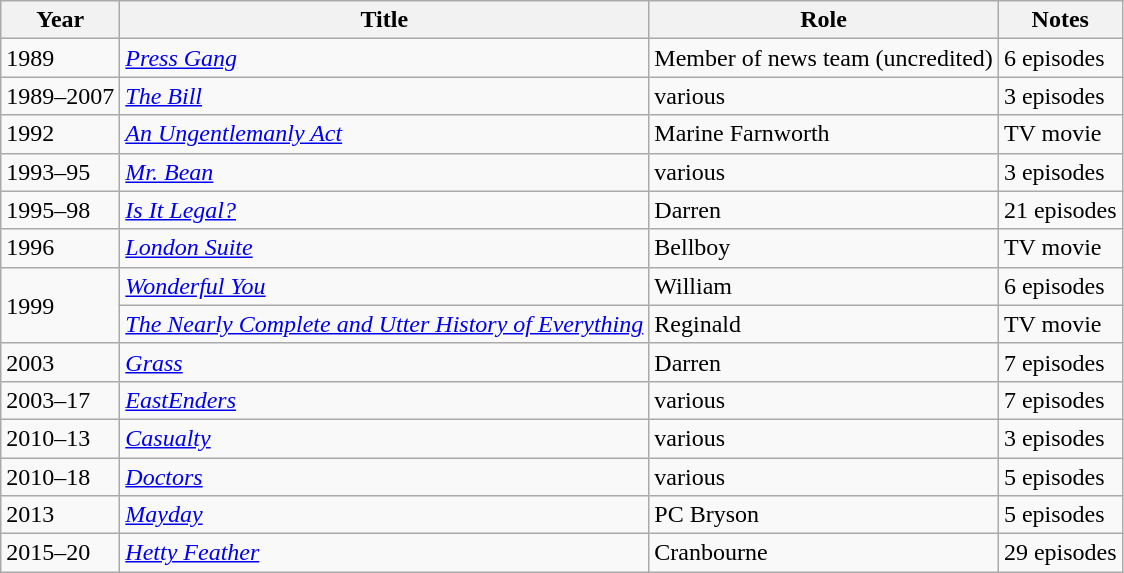<table class="wikitable sortable">
<tr>
<th>Year</th>
<th>Title</th>
<th>Role</th>
<th class="unsortable">Notes</th>
</tr>
<tr>
<td>1989</td>
<td><em><a href='#'>Press Gang</a></em></td>
<td>Member of news team (uncredited)</td>
<td>6 episodes</td>
</tr>
<tr>
<td>1989–2007</td>
<td><em><a href='#'>The Bill</a></em></td>
<td>various</td>
<td>3 episodes</td>
</tr>
<tr>
<td>1992</td>
<td><em><a href='#'>An Ungentlemanly Act</a></em></td>
<td>Marine Farnworth</td>
<td>TV movie</td>
</tr>
<tr>
<td>1993–95</td>
<td><em><a href='#'>Mr. Bean</a></em></td>
<td>various</td>
<td>3 episodes</td>
</tr>
<tr>
<td>1995–98</td>
<td><em><a href='#'>Is It Legal?</a></em></td>
<td>Darren</td>
<td>21 episodes</td>
</tr>
<tr>
<td>1996</td>
<td><em><a href='#'>London Suite</a></em></td>
<td>Bellboy</td>
<td>TV movie</td>
</tr>
<tr>
<td rowspan=2>1999</td>
<td><em><a href='#'>Wonderful You</a></em></td>
<td>William</td>
<td>6 episodes</td>
</tr>
<tr>
<td><em><a href='#'>The Nearly Complete and Utter History of Everything</a></em></td>
<td>Reginald</td>
<td>TV movie</td>
</tr>
<tr>
<td>2003</td>
<td><em><a href='#'>Grass</a></em></td>
<td>Darren</td>
<td>7 episodes</td>
</tr>
<tr>
<td>2003–17</td>
<td><em><a href='#'>EastEnders</a></em></td>
<td>various</td>
<td>7 episodes</td>
</tr>
<tr>
<td>2010–13</td>
<td><em><a href='#'>Casualty</a></em></td>
<td>various</td>
<td>3 episodes</td>
</tr>
<tr>
<td>2010–18</td>
<td><em><a href='#'>Doctors</a></em></td>
<td>various</td>
<td>5 episodes</td>
</tr>
<tr>
<td>2013</td>
<td><em><a href='#'>Mayday</a></em></td>
<td>PC Bryson</td>
<td>5 episodes</td>
</tr>
<tr>
<td>2015–20</td>
<td><em><a href='#'>Hetty Feather</a></em></td>
<td>Cranbourne</td>
<td>29 episodes</td>
</tr>
</table>
